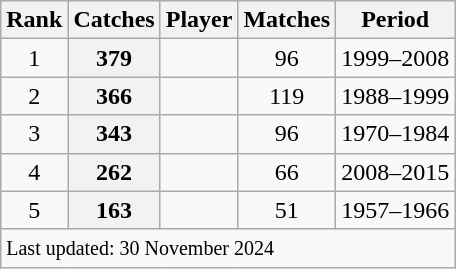<table class="wikitable plainrowheaders sortable">
<tr>
<th scope=col>Rank</th>
<th scope=col>Catches</th>
<th scope=col>Player</th>
<th scope=col>Matches</th>
<th scope=col>Period</th>
</tr>
<tr>
<td align=center>1</td>
<th scope=row style=text-align:center;>379</th>
<td></td>
<td align=center>96</td>
<td>1999–2008</td>
</tr>
<tr>
<td align=center>2</td>
<th scope=row style=text-align:center;>366</th>
<td></td>
<td align=center>119</td>
<td>1988–1999</td>
</tr>
<tr>
<td align=center>3</td>
<th scope=row style=text-align:center;>343</th>
<td></td>
<td align=center>96</td>
<td>1970–1984</td>
</tr>
<tr>
<td align=center>4</td>
<th scope=row style=text-align:center;>262</th>
<td></td>
<td align=center>66</td>
<td>2008–2015</td>
</tr>
<tr>
<td align=center>5</td>
<th scope=row style=text-align:center;>163</th>
<td></td>
<td align=center>51</td>
<td>1957–1966</td>
</tr>
<tr class=sortbottom>
<td colspan=5><small>Last updated: 30 November 2024</small></td>
</tr>
</table>
